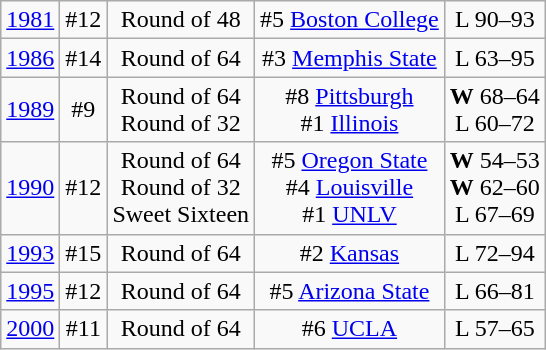<table class="wikitable">
<tr align="center">
<td><a href='#'>1981</a></td>
<td>#12</td>
<td>Round of 48</td>
<td>#5 <a href='#'>Boston College</a></td>
<td>L 90–93</td>
</tr>
<tr align="center">
<td><a href='#'>1986</a></td>
<td>#14</td>
<td>Round of 64</td>
<td>#3 <a href='#'>Memphis State</a></td>
<td>L 63–95</td>
</tr>
<tr align="center">
<td><a href='#'>1989</a></td>
<td>#9</td>
<td>Round of 64<br>Round of 32</td>
<td>#8 <a href='#'>Pittsburgh</a><br>#1 <a href='#'>Illinois</a></td>
<td><strong>W</strong> 68–64<br>L 60–72</td>
</tr>
<tr align="center">
<td><a href='#'>1990</a></td>
<td>#12</td>
<td>Round of 64<br>Round of 32<br>Sweet Sixteen</td>
<td>#5 <a href='#'>Oregon State</a><br>#4 <a href='#'>Louisville</a><br>#1 <a href='#'>UNLV</a></td>
<td><strong>W</strong> 54–53<br><strong>W</strong> 62–60<br>L 67–69</td>
</tr>
<tr align="center">
<td><a href='#'>1993</a></td>
<td>#15</td>
<td>Round of 64</td>
<td>#2 <a href='#'>Kansas</a></td>
<td>L 72–94</td>
</tr>
<tr align="center">
<td><a href='#'>1995</a></td>
<td>#12</td>
<td>Round of 64</td>
<td>#5 <a href='#'>Arizona State</a></td>
<td>L 66–81</td>
</tr>
<tr align="center">
<td><a href='#'>2000</a></td>
<td>#11</td>
<td>Round of 64</td>
<td>#6 <a href='#'>UCLA</a></td>
<td>L 57–65</td>
</tr>
</table>
